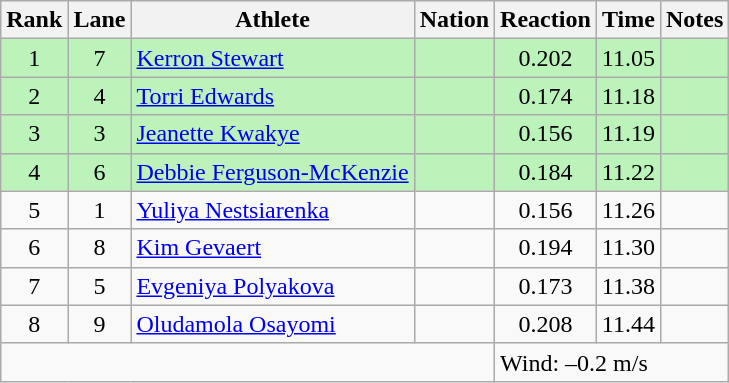<table class="wikitable sortable" style="text-align:center">
<tr>
<th>Rank</th>
<th>Lane</th>
<th>Athlete</th>
<th>Nation</th>
<th>Reaction</th>
<th>Time</th>
<th>Notes</th>
</tr>
<tr style="background:#bbf3bb;">
<td>1</td>
<td>7</td>
<td align=left><a href='#'>Kerron Stewart</a></td>
<td align=left></td>
<td>0.202</td>
<td>11.05</td>
<td></td>
</tr>
<tr style="background:#bbf3bb;">
<td>2</td>
<td>4</td>
<td align=left><a href='#'>Torri Edwards</a></td>
<td align=left></td>
<td>0.174</td>
<td>11.18</td>
<td></td>
</tr>
<tr style="background:#bbf3bb;">
<td>3</td>
<td>3</td>
<td align=left><a href='#'>Jeanette Kwakye</a></td>
<td align=left></td>
<td>0.156</td>
<td>11.19</td>
<td></td>
</tr>
<tr style="background:#bbf3bb;">
<td>4</td>
<td>6</td>
<td align=left><a href='#'>Debbie Ferguson-McKenzie</a></td>
<td align=left></td>
<td>0.184</td>
<td>11.22</td>
<td></td>
</tr>
<tr style=>
<td>5</td>
<td>1</td>
<td align=left><a href='#'>Yuliya Nestsiarenka</a></td>
<td align=left></td>
<td>0.156</td>
<td>11.26</td>
<td></td>
</tr>
<tr style=>
<td>6</td>
<td>8</td>
<td align=left><a href='#'>Kim Gevaert</a></td>
<td align=left></td>
<td>0.194</td>
<td>11.30</td>
<td></td>
</tr>
<tr style=>
<td>7</td>
<td>5</td>
<td align=left><a href='#'>Evgeniya Polyakova</a></td>
<td align=left></td>
<td>0.173</td>
<td>11.38</td>
<td></td>
</tr>
<tr style=>
<td>8</td>
<td>9</td>
<td align=left><a href='#'>Oludamola Osayomi</a></td>
<td align=left></td>
<td>0.208</td>
<td>11.44</td>
<td></td>
</tr>
<tr class="sortbottom">
<td colspan=4></td>
<td colspan="3" style="text-align:left;">Wind: –0.2 m/s</td>
</tr>
</table>
